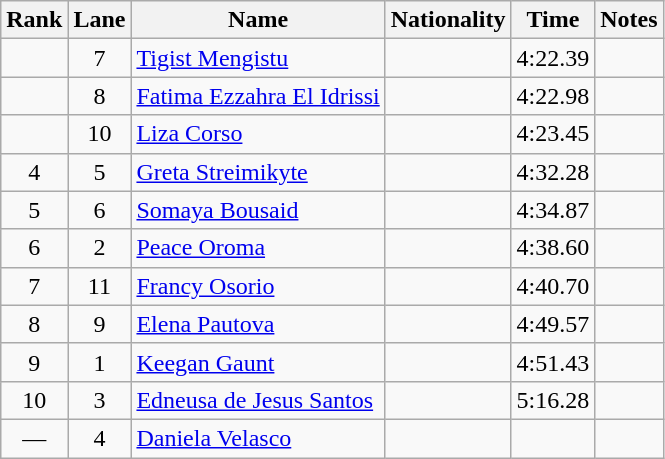<table class="wikitable sortable" style="text-align:center">
<tr>
<th>Rank</th>
<th>Lane</th>
<th>Name</th>
<th>Nationality</th>
<th>Time</th>
<th>Notes</th>
</tr>
<tr>
<td></td>
<td>7</td>
<td align="left"><a href='#'>Tigist Mengistu</a></td>
<td align="left"></td>
<td>4:22.39</td>
<td></td>
</tr>
<tr>
<td></td>
<td>8</td>
<td align="left"><a href='#'>Fatima Ezzahra El Idrissi</a></td>
<td align="left"></td>
<td>4:22.98</td>
<td></td>
</tr>
<tr>
<td></td>
<td>10</td>
<td align="left"><a href='#'>Liza Corso</a></td>
<td align="left"></td>
<td>4:23.45</td>
<td></td>
</tr>
<tr>
<td>4</td>
<td>5</td>
<td align="left"><a href='#'>Greta Streimikyte</a></td>
<td align="left"></td>
<td>4:32.28</td>
<td></td>
</tr>
<tr>
<td>5</td>
<td>6</td>
<td align="left"><a href='#'>Somaya Bousaid</a></td>
<td align="left"></td>
<td>4:34.87</td>
<td></td>
</tr>
<tr>
<td>6</td>
<td>2</td>
<td align="left"><a href='#'>Peace Oroma</a></td>
<td align="left"></td>
<td>4:38.60</td>
<td></td>
</tr>
<tr>
<td>7</td>
<td>11</td>
<td align="left"><a href='#'>Francy Osorio</a></td>
<td align="left"></td>
<td>4:40.70</td>
<td></td>
</tr>
<tr>
<td>8</td>
<td>9</td>
<td align="left"><a href='#'>Elena Pautova</a></td>
<td align="left"></td>
<td>4:49.57</td>
<td></td>
</tr>
<tr>
<td>9</td>
<td>1</td>
<td align="left"><a href='#'>Keegan Gaunt</a></td>
<td align="left"></td>
<td>4:51.43</td>
<td></td>
</tr>
<tr>
<td>10</td>
<td>3</td>
<td align="left"><a href='#'>Edneusa de Jesus Santos</a></td>
<td align="left"></td>
<td>5:16.28</td>
<td></td>
</tr>
<tr>
<td>—</td>
<td>4</td>
<td align="left"><a href='#'>Daniela Velasco</a></td>
<td align="left"></td>
<td></td>
<td></td>
</tr>
</table>
